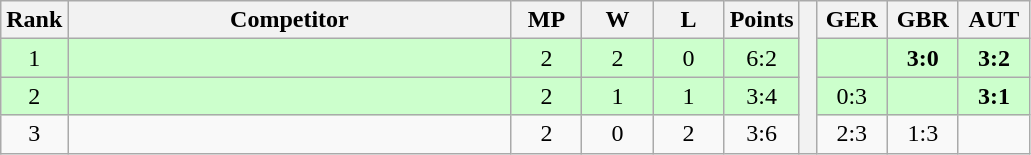<table class="wikitable" style="text-align:center">
<tr>
<th>Rank</th>
<th style="width:18em">Competitor</th>
<th style="width:2.5em">MP</th>
<th style="width:2.5em">W</th>
<th style="width:2.5em">L</th>
<th>Points</th>
<th rowspan="4"> </th>
<th style="width:2.5em">GER</th>
<th style="width:2.5em">GBR</th>
<th style="width:2.5em">AUT</th>
</tr>
<tr style="background:#cfc;">
<td>1</td>
<td style="text-align:left"></td>
<td>2</td>
<td>2</td>
<td>0</td>
<td>6:2</td>
<td></td>
<td><strong>3:0</strong></td>
<td><strong>3:2</strong></td>
</tr>
<tr style="background:#cfc;">
<td>2</td>
<td style="text-align:left"></td>
<td>2</td>
<td>1</td>
<td>1</td>
<td>3:4</td>
<td>0:3</td>
<td></td>
<td><strong>3:1</strong></td>
</tr>
<tr>
<td>3</td>
<td style="text-align:left"></td>
<td>2</td>
<td>0</td>
<td>2</td>
<td>3:6</td>
<td>2:3</td>
<td>1:3</td>
<td></td>
</tr>
</table>
